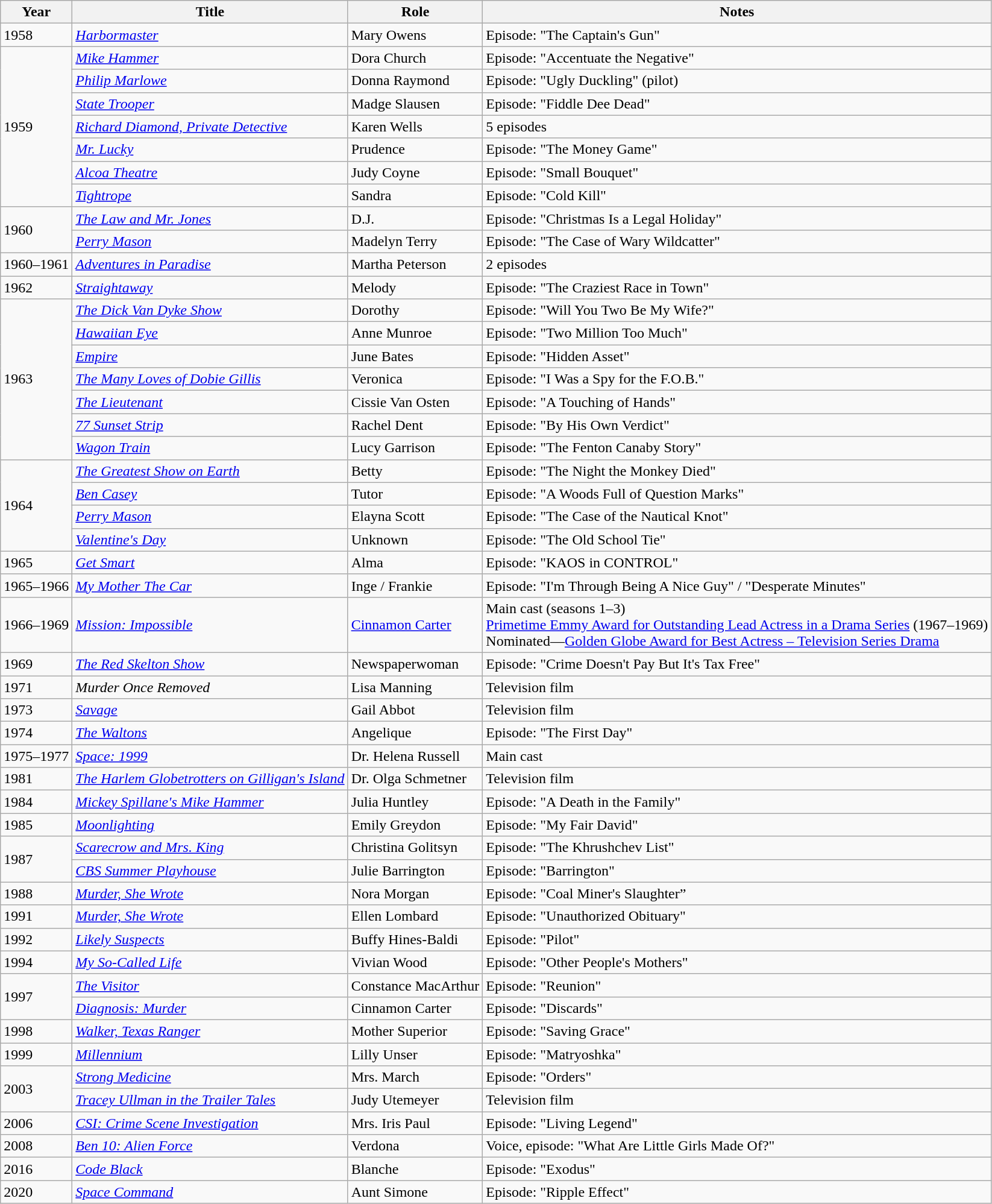<table class="wikitable sortable">
<tr>
<th>Year</th>
<th>Title</th>
<th>Role</th>
<th class="unsortable">Notes</th>
</tr>
<tr>
<td>1958</td>
<td><em><a href='#'>Harbormaster</a></em></td>
<td>Mary Owens</td>
<td>Episode: "The Captain's Gun"</td>
</tr>
<tr>
<td rowspan="7">1959</td>
<td><em><a href='#'>Mike Hammer</a></em></td>
<td>Dora Church</td>
<td>Episode: "Accentuate the Negative"</td>
</tr>
<tr>
<td><em><a href='#'>Philip Marlowe</a></em></td>
<td>Donna Raymond</td>
<td>Episode: "Ugly Duckling" (pilot)</td>
</tr>
<tr>
<td><em><a href='#'>State Trooper</a></em></td>
<td>Madge Slausen</td>
<td>Episode: "Fiddle Dee Dead"</td>
</tr>
<tr>
<td><em><a href='#'>Richard Diamond, Private Detective</a></em></td>
<td>Karen Wells</td>
<td>5 episodes</td>
</tr>
<tr>
<td><em><a href='#'>Mr. Lucky</a></em></td>
<td>Prudence</td>
<td>Episode: "The Money Game"</td>
</tr>
<tr>
<td><em><a href='#'>Alcoa Theatre</a></em></td>
<td>Judy Coyne</td>
<td>Episode: "Small Bouquet"</td>
</tr>
<tr>
<td><em><a href='#'>Tightrope</a></em></td>
<td>Sandra</td>
<td>Episode: "Cold Kill"</td>
</tr>
<tr>
<td rowspan="2">1960</td>
<td><em><a href='#'>The Law and Mr. Jones</a></em></td>
<td>D.J.</td>
<td>Episode: "Christmas Is a Legal Holiday"</td>
</tr>
<tr>
<td><em><a href='#'>Perry Mason</a></em></td>
<td>Madelyn Terry</td>
<td>Episode: "The Case of Wary Wildcatter"</td>
</tr>
<tr>
<td>1960–1961</td>
<td><em><a href='#'>Adventures in Paradise</a></em></td>
<td>Martha Peterson</td>
<td>2 episodes</td>
</tr>
<tr>
<td>1962</td>
<td><em><a href='#'>Straightaway</a></em></td>
<td>Melody</td>
<td>Episode: "The Craziest Race in Town"</td>
</tr>
<tr>
<td rowspan="7">1963</td>
<td><em><a href='#'>The Dick Van Dyke Show</a></em></td>
<td>Dorothy</td>
<td>Episode: "Will You Two Be My Wife?"</td>
</tr>
<tr>
<td><em><a href='#'>Hawaiian Eye</a></em></td>
<td>Anne Munroe</td>
<td>Episode: "Two Million Too Much"</td>
</tr>
<tr>
<td><em><a href='#'>Empire</a></em></td>
<td>June Bates</td>
<td>Episode: "Hidden Asset"</td>
</tr>
<tr>
<td><em><a href='#'>The Many Loves of Dobie Gillis</a></em></td>
<td>Veronica</td>
<td>Episode: "I Was a Spy for the F.O.B."</td>
</tr>
<tr>
<td><em><a href='#'>The Lieutenant</a></em></td>
<td>Cissie Van Osten</td>
<td>Episode: "A Touching of Hands"</td>
</tr>
<tr>
<td><em><a href='#'>77 Sunset Strip</a></em></td>
<td>Rachel Dent</td>
<td>Episode: "By His Own Verdict"</td>
</tr>
<tr>
<td><em><a href='#'>Wagon Train</a></em></td>
<td>Lucy Garrison</td>
<td>Episode: "The Fenton Canaby Story"</td>
</tr>
<tr>
<td rowspan="4">1964</td>
<td><em><a href='#'>The Greatest Show on Earth</a></em></td>
<td>Betty</td>
<td>Episode: "The Night the Monkey Died"</td>
</tr>
<tr>
<td><em><a href='#'>Ben Casey</a></em></td>
<td>Tutor</td>
<td>Episode: "A Woods Full of Question Marks"</td>
</tr>
<tr>
<td><em><a href='#'>Perry Mason</a></em></td>
<td>Elayna Scott</td>
<td>Episode: "The Case of the Nautical Knot"</td>
</tr>
<tr>
<td><em><a href='#'>Valentine's Day</a></em></td>
<td>Unknown</td>
<td>Episode: "The Old School Tie"</td>
</tr>
<tr>
<td>1965</td>
<td><em><a href='#'>Get Smart</a></em></td>
<td>Alma</td>
<td>Episode: "KAOS in CONTROL"</td>
</tr>
<tr>
<td>1965–1966</td>
<td><em><a href='#'>My Mother The Car</a></em></td>
<td>Inge / Frankie</td>
<td>Episode: "I'm Through Being A Nice Guy" / "Desperate Minutes"</td>
</tr>
<tr>
<td>1966–1969</td>
<td><em><a href='#'>Mission: Impossible</a></em></td>
<td><a href='#'>Cinnamon Carter</a></td>
<td>Main cast (seasons 1–3)<br><a href='#'>Primetime Emmy Award for Outstanding Lead Actress in a Drama Series</a> (1967–1969)<br>Nominated—<a href='#'>Golden Globe Award for Best Actress – Television Series Drama</a></td>
</tr>
<tr>
<td>1969</td>
<td><em><a href='#'>The Red Skelton Show</a></em></td>
<td>Newspaperwoman</td>
<td>Episode: "Crime Doesn't Pay But It's Tax Free"</td>
</tr>
<tr>
<td>1971</td>
<td><em>Murder Once Removed</em></td>
<td>Lisa Manning</td>
<td>Television film</td>
</tr>
<tr>
<td>1973</td>
<td><em><a href='#'>Savage</a></em></td>
<td>Gail Abbot</td>
<td>Television film</td>
</tr>
<tr>
<td>1974</td>
<td><em><a href='#'>The Waltons</a></em></td>
<td>Angelique</td>
<td>Episode: "The First Day"</td>
</tr>
<tr>
<td>1975–1977</td>
<td><em><a href='#'>Space: 1999</a></em></td>
<td>Dr. Helena Russell</td>
<td>Main cast</td>
</tr>
<tr>
<td>1981</td>
<td><em><a href='#'>The Harlem Globetrotters on Gilligan's Island</a></em></td>
<td>Dr. Olga Schmetner</td>
<td>Television film</td>
</tr>
<tr>
<td>1984</td>
<td><em><a href='#'>Mickey Spillane's Mike Hammer</a></em></td>
<td>Julia Huntley</td>
<td>Episode: "A Death in the Family"</td>
</tr>
<tr>
<td>1985</td>
<td><em><a href='#'>Moonlighting</a></em></td>
<td>Emily Greydon</td>
<td>Episode: "My Fair David"</td>
</tr>
<tr>
<td rowspan="2">1987</td>
<td><em><a href='#'>Scarecrow and Mrs. King</a></em></td>
<td>Christina Golitsyn</td>
<td>Episode: "The Khrushchev List"</td>
</tr>
<tr>
<td><em><a href='#'>CBS Summer Playhouse</a></em></td>
<td>Julie Barrington</td>
<td>Episode: "Barrington"</td>
</tr>
<tr>
<td>1988</td>
<td><em><a href='#'>Murder, She Wrote</a></em></td>
<td>Nora Morgan</td>
<td>Episode: "Coal Miner's Slaughter”</td>
</tr>
<tr>
<td>1991</td>
<td><em><a href='#'>Murder, She Wrote</a></em></td>
<td>Ellen Lombard</td>
<td>Episode: "Unauthorized Obituary"</td>
</tr>
<tr>
<td>1992</td>
<td><em><a href='#'>Likely Suspects</a></em></td>
<td>Buffy Hines-Baldi</td>
<td>Episode: "Pilot"</td>
</tr>
<tr>
<td>1994</td>
<td><em><a href='#'>My So-Called Life</a></em></td>
<td>Vivian Wood</td>
<td>Episode: "Other People's Mothers"</td>
</tr>
<tr>
<td rowspan="2">1997</td>
<td><em><a href='#'>The Visitor</a></em></td>
<td>Constance MacArthur</td>
<td>Episode: "Reunion"</td>
</tr>
<tr>
<td><em><a href='#'>Diagnosis: Murder</a></em></td>
<td>Cinnamon Carter</td>
<td>Episode: "Discards"</td>
</tr>
<tr>
<td>1998</td>
<td><em><a href='#'>Walker, Texas Ranger</a></em></td>
<td>Mother Superior</td>
<td>Episode: "Saving Grace"</td>
</tr>
<tr>
<td>1999</td>
<td><em><a href='#'>Millennium</a></em></td>
<td>Lilly Unser</td>
<td>Episode: "Matryoshka"</td>
</tr>
<tr>
<td rowspan="2">2003</td>
<td><em><a href='#'>Strong Medicine</a></em></td>
<td>Mrs. March</td>
<td>Episode: "Orders"</td>
</tr>
<tr>
<td><em><a href='#'>Tracey Ullman in the Trailer Tales</a></em></td>
<td>Judy Utemeyer</td>
<td>Television film</td>
</tr>
<tr>
<td>2006</td>
<td><em><a href='#'>CSI: Crime Scene Investigation</a></em></td>
<td>Mrs. Iris Paul</td>
<td>Episode: "Living Legend"</td>
</tr>
<tr>
<td>2008</td>
<td><em><a href='#'>Ben 10: Alien Force</a></em></td>
<td>Verdona</td>
<td>Voice, episode: "What Are Little Girls Made Of?"</td>
</tr>
<tr>
<td>2016</td>
<td><em><a href='#'>Code Black</a></em></td>
<td>Blanche</td>
<td>Episode: "Exodus"</td>
</tr>
<tr>
<td>2020</td>
<td><em><a href='#'>Space Command</a></em></td>
<td>Aunt Simone</td>
<td>Episode: "Ripple Effect"</td>
</tr>
</table>
